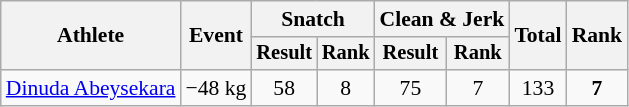<table class="wikitable" style="font-size:90%">
<tr>
<th rowspan=2>Athlete</th>
<th rowspan=2>Event</th>
<th colspan="2">Snatch</th>
<th colspan="2">Clean & Jerk</th>
<th rowspan="2">Total</th>
<th rowspan="2">Rank</th>
</tr>
<tr style="font-size:95%">
<th>Result</th>
<th>Rank</th>
<th>Result</th>
<th>Rank</th>
</tr>
<tr align=center>
<td align=left><a href='#'>Dinuda Abeysekara</a></td>
<td align=left>−48 kg</td>
<td>58</td>
<td>8</td>
<td>75</td>
<td>7</td>
<td>133</td>
<td><strong>7</strong></td>
</tr>
</table>
